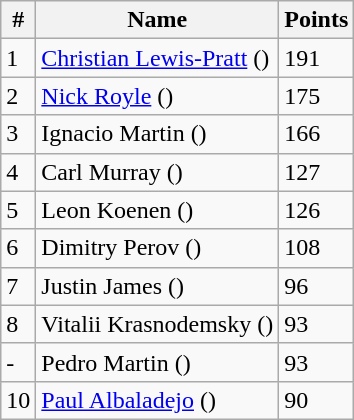<table class="wikitable">
<tr>
<th>#</th>
<th>Name</th>
<th>Points</th>
</tr>
<tr>
<td>1</td>
<td><a href='#'>Christian Lewis-Pratt</a> ()</td>
<td>191</td>
</tr>
<tr>
<td>2</td>
<td><a href='#'>Nick Royle</a> ()</td>
<td>175</td>
</tr>
<tr>
<td>3</td>
<td>Ignacio Martin ()</td>
<td>166</td>
</tr>
<tr>
<td>4</td>
<td>Carl Murray ()</td>
<td>127</td>
</tr>
<tr>
<td>5</td>
<td>Leon Koenen ()</td>
<td>126</td>
</tr>
<tr>
<td>6</td>
<td>Dimitry Perov ()</td>
<td>108</td>
</tr>
<tr>
<td>7</td>
<td>Justin James ()</td>
<td>96</td>
</tr>
<tr>
<td>8</td>
<td>Vitalii Krasnodemsky ()</td>
<td>93</td>
</tr>
<tr>
<td>-</td>
<td>Pedro Martin ()</td>
<td>93</td>
</tr>
<tr>
<td>10</td>
<td><a href='#'>Paul Albaladejo</a> ()</td>
<td>90</td>
</tr>
</table>
